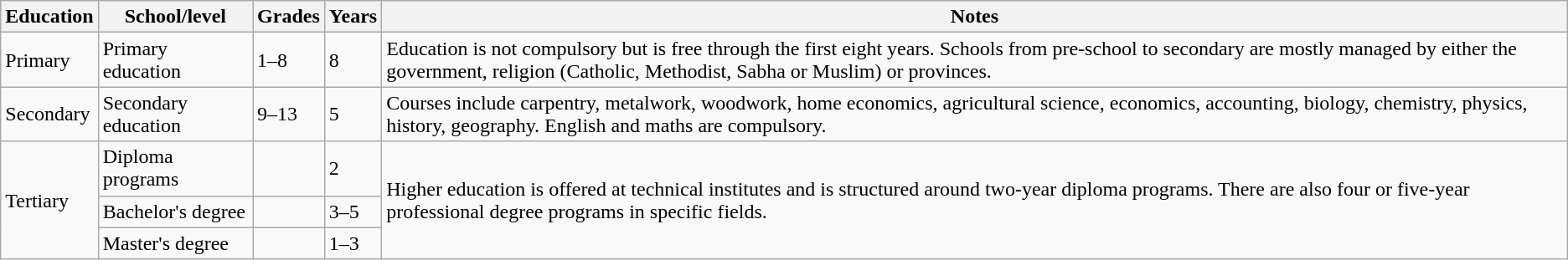<table class="wikitable">
<tr>
<th>Education</th>
<th>School/level</th>
<th>Grades</th>
<th>Years</th>
<th>Notes</th>
</tr>
<tr>
<td>Primary</td>
<td>Primary education</td>
<td>1–8</td>
<td>8</td>
<td>Education is not compulsory but is free through the first eight years. Schools from pre-school to secondary are mostly managed by either the government, religion (Catholic, Methodist, Sabha or Muslim) or provinces.</td>
</tr>
<tr>
<td>Secondary</td>
<td>Secondary education</td>
<td>9–13</td>
<td>5</td>
<td>Courses include carpentry, metalwork, woodwork, home economics, agricultural science, economics, accounting, biology, chemistry, physics, history, geography. English and maths are compulsory.</td>
</tr>
<tr>
<td rowspan="3">Tertiary</td>
<td>Diploma programs</td>
<td></td>
<td>2</td>
<td rowspan="3">Higher education is offered at technical institutes and is structured around two-year diploma programs. There are also four or five-year professional degree programs in specific fields.</td>
</tr>
<tr>
<td>Bachelor's degree</td>
<td></td>
<td>3–5</td>
</tr>
<tr>
<td>Master's degree</td>
<td></td>
<td>1–3</td>
</tr>
</table>
